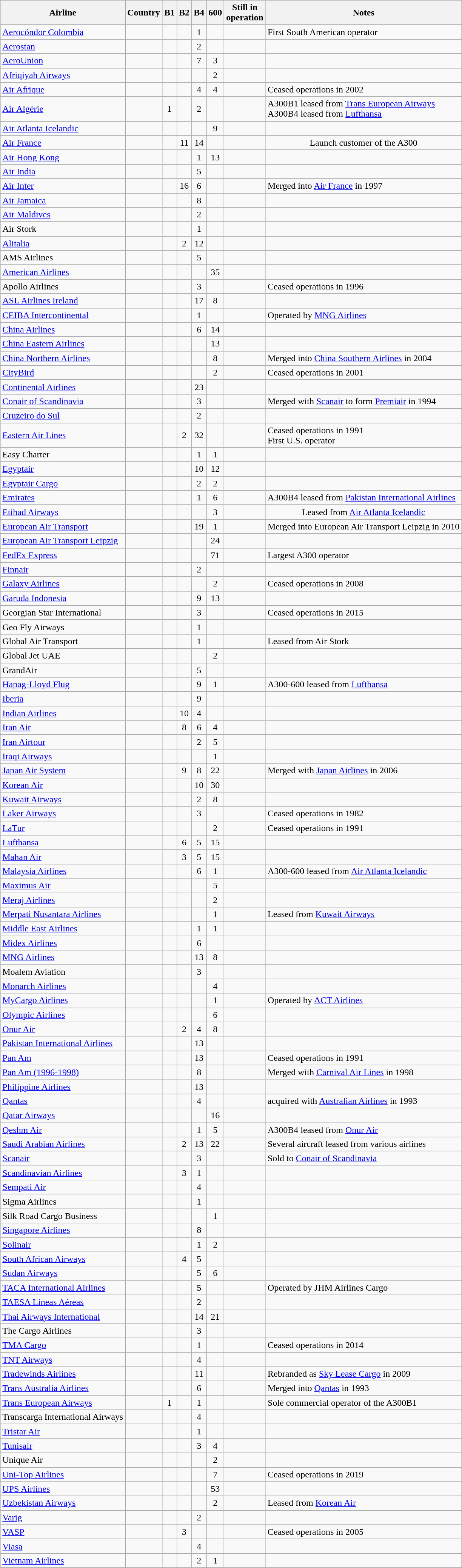<table class="wikitable sortable sticky-header" style=text-align:center;>
<tr>
<th>Airline</th>
<th class="unsortable">Country</th>
<th>B1</th>
<th>B2</th>
<th>B4</th>
<th>600</th>
<th>Still in <br> operation</th>
<th class="unsortable">Notes</th>
</tr>
<tr>
<td align=left><a href='#'>Aerocóndor Colombia</a></td>
<td></td>
<td></td>
<td></td>
<td>1</td>
<td></td>
<td></td>
<td align=left>First South American operator</td>
</tr>
<tr>
<td align=left><a href='#'>Aerostan</a></td>
<td></td>
<td></td>
<td></td>
<td>2</td>
<td></td>
<td></td>
<td></td>
</tr>
<tr>
<td align=left><a href='#'>AeroUnion</a></td>
<td></td>
<td></td>
<td></td>
<td>7</td>
<td>3</td>
<td></td>
<td></td>
</tr>
<tr>
<td align=left><a href='#'>Afriqiyah Airways</a></td>
<td></td>
<td></td>
<td></td>
<td></td>
<td>2</td>
<td></td>
<td></td>
</tr>
<tr>
<td align=left><a href='#'>Air Afrique</a></td>
<td></td>
<td></td>
<td></td>
<td>4</td>
<td>4</td>
<td></td>
<td align=left>Ceased operations in 2002</td>
</tr>
<tr>
<td align=left><a href='#'>Air Algérie</a></td>
<td></td>
<td>1</td>
<td></td>
<td>2</td>
<td></td>
<td></td>
<td align=left>A300B1 leased from <a href='#'>Trans European Airways</a> <br> A300B4 leased from <a href='#'>Lufthansa</a></td>
</tr>
<tr>
<td align=left><a href='#'>Air Atlanta Icelandic</a></td>
<td></td>
<td></td>
<td></td>
<td></td>
<td>9</td>
<td></td>
<td></td>
</tr>
<tr>
<td align=left><a href='#'>Air France</a></td>
<td></td>
<td></td>
<td>11</td>
<td>14</td>
<td></td>
<td></td>
<td>Launch customer of the A300</td>
</tr>
<tr>
<td align=left><a href='#'>Air Hong Kong</a></td>
<td></td>
<td></td>
<td></td>
<td>1</td>
<td>13</td>
<td></td>
<td></td>
</tr>
<tr>
<td align=left><a href='#'>Air India</a></td>
<td></td>
<td></td>
<td></td>
<td>5</td>
<td></td>
<td></td>
<td></td>
</tr>
<tr>
<td align=left><a href='#'>Air Inter</a></td>
<td></td>
<td></td>
<td>16</td>
<td>6</td>
<td></td>
<td></td>
<td align=left>Merged into <a href='#'>Air France</a> in 1997</td>
</tr>
<tr>
<td align=left><a href='#'>Air Jamaica</a></td>
<td></td>
<td></td>
<td></td>
<td>8</td>
<td></td>
<td></td>
<td></td>
</tr>
<tr>
<td align=left><a href='#'>Air Maldives</a></td>
<td></td>
<td></td>
<td></td>
<td>2</td>
<td></td>
<td></td>
<td></td>
</tr>
<tr>
<td align=left>Air Stork</td>
<td></td>
<td></td>
<td></td>
<td>1</td>
<td></td>
<td></td>
<td></td>
</tr>
<tr>
<td align=left><a href='#'>Alitalia</a></td>
<td></td>
<td></td>
<td>2</td>
<td>12</td>
<td></td>
<td></td>
<td></td>
</tr>
<tr>
<td align=left>AMS Airlines</td>
<td></td>
<td></td>
<td></td>
<td>5</td>
<td></td>
<td></td>
<td></td>
</tr>
<tr>
<td align=left><a href='#'>American Airlines</a></td>
<td></td>
<td></td>
<td></td>
<td></td>
<td>35</td>
<td></td>
<td></td>
</tr>
<tr>
<td align=left>Apollo Airlines</td>
<td></td>
<td></td>
<td></td>
<td>3</td>
<td></td>
<td></td>
<td align=left>Ceased operations in 1996</td>
</tr>
<tr>
<td align=left><a href='#'>ASL Airlines Ireland</a></td>
<td></td>
<td></td>
<td></td>
<td>17</td>
<td>8</td>
<td></td>
<td></td>
</tr>
<tr>
<td align=left><a href='#'>CEIBA Intercontinental</a></td>
<td></td>
<td></td>
<td></td>
<td>1</td>
<td></td>
<td></td>
<td align=left>Operated by <a href='#'>MNG Airlines</a></td>
</tr>
<tr>
<td align=left><a href='#'>China Airlines</a></td>
<td></td>
<td></td>
<td></td>
<td>6</td>
<td>14</td>
<td></td>
<td></td>
</tr>
<tr>
<td align=left><a href='#'>China Eastern Airlines</a></td>
<td></td>
<td></td>
<td></td>
<td></td>
<td>13</td>
<td></td>
<td></td>
</tr>
<tr>
<td align=left><a href='#'>China Northern Airlines</a></td>
<td></td>
<td></td>
<td></td>
<td></td>
<td>8</td>
<td></td>
<td align=left>Merged into <a href='#'>China Southern Airlines</a> in 2004</td>
</tr>
<tr>
<td align=left><a href='#'>CityBird</a></td>
<td></td>
<td></td>
<td></td>
<td></td>
<td>2</td>
<td></td>
<td align=left>Ceased operations in 2001</td>
</tr>
<tr>
<td align=left><a href='#'>Continental Airlines</a></td>
<td></td>
<td></td>
<td></td>
<td>23</td>
<td></td>
<td></td>
<td></td>
</tr>
<tr>
<td align=left><a href='#'>Conair of Scandinavia</a></td>
<td></td>
<td></td>
<td></td>
<td>3</td>
<td></td>
<td></td>
<td align=left>Merged with <a href='#'>Scanair</a> to form <a href='#'>Premiair</a> in 1994</td>
</tr>
<tr>
<td align=left><a href='#'>Cruzeiro do Sul</a></td>
<td></td>
<td></td>
<td></td>
<td>2</td>
<td></td>
<td></td>
<td></td>
</tr>
<tr>
<td align=left><a href='#'>Eastern Air Lines</a></td>
<td></td>
<td></td>
<td>2</td>
<td>32</td>
<td></td>
<td></td>
<td align=left>Ceased operations in 1991 <br> First U.S. operator</td>
</tr>
<tr>
<td align=left>Easy Charter</td>
<td></td>
<td></td>
<td></td>
<td>1</td>
<td>1</td>
<td></td>
<td></td>
</tr>
<tr>
<td align=left><a href='#'>Egyptair</a></td>
<td></td>
<td></td>
<td></td>
<td>10</td>
<td>12</td>
<td></td>
<td></td>
</tr>
<tr>
<td align=left><a href='#'>Egyptair Cargo</a></td>
<td></td>
<td></td>
<td></td>
<td>2</td>
<td>2</td>
<td></td>
<td></td>
</tr>
<tr>
<td align=left><a href='#'>Emirates</a></td>
<td></td>
<td></td>
<td></td>
<td>1</td>
<td>6</td>
<td></td>
<td align=left>A300B4 leased from <a href='#'>Pakistan International Airlines</a></td>
</tr>
<tr>
<td align=left><a href='#'>Etihad Airways</a></td>
<td></td>
<td></td>
<td></td>
<td></td>
<td>3</td>
<td></td>
<td>Leased from <a href='#'>Air Atlanta Icelandic</a></td>
</tr>
<tr>
<td align=left><a href='#'>European Air Transport</a></td>
<td></td>
<td></td>
<td></td>
<td>19</td>
<td>1</td>
<td></td>
<td align=left>Merged into European Air Transport Leipzig in 2010</td>
</tr>
<tr>
<td align=left><a href='#'>European Air Transport Leipzig</a></td>
<td></td>
<td></td>
<td></td>
<td></td>
<td>24</td>
<td></td>
<td></td>
</tr>
<tr>
<td align=left><a href='#'>FedEx Express</a></td>
<td></td>
<td></td>
<td></td>
<td></td>
<td>71</td>
<td></td>
<td align=left>Largest A300 operator</td>
</tr>
<tr>
<td align=left><a href='#'>Finnair</a></td>
<td></td>
<td></td>
<td></td>
<td>2</td>
<td></td>
<td></td>
<td></td>
</tr>
<tr>
<td align=left><a href='#'>Galaxy Airlines</a></td>
<td></td>
<td></td>
<td></td>
<td></td>
<td>2</td>
<td></td>
<td align=left>Ceased operations in 2008</td>
</tr>
<tr>
<td align=left><a href='#'>Garuda Indonesia</a></td>
<td></td>
<td></td>
<td></td>
<td>9</td>
<td>13</td>
<td></td>
<td></td>
</tr>
<tr>
<td align=left>Georgian Star International</td>
<td></td>
<td></td>
<td></td>
<td>3</td>
<td></td>
<td></td>
<td align=left>Ceased operations in 2015</td>
</tr>
<tr>
<td align=left>Geo Fly Airways</td>
<td></td>
<td></td>
<td></td>
<td>1</td>
<td></td>
<td></td>
<td></td>
</tr>
<tr>
<td align=left>Global Air Transport</td>
<td></td>
<td></td>
<td></td>
<td>1</td>
<td></td>
<td></td>
<td align=left>Leased from Air Stork</td>
</tr>
<tr>
<td align=left>Global Jet UAE</td>
<td></td>
<td></td>
<td></td>
<td></td>
<td>2</td>
<td></td>
<td></td>
</tr>
<tr>
<td align=left>GrandAir</td>
<td></td>
<td></td>
<td></td>
<td>5</td>
<td></td>
<td></td>
<td></td>
</tr>
<tr>
<td align=left><a href='#'>Hapag-Lloyd Flug</a></td>
<td></td>
<td></td>
<td></td>
<td>9</td>
<td>1</td>
<td></td>
<td align=left>A300-600 leased from <a href='#'>Lufthansa</a></td>
</tr>
<tr>
<td align=left><a href='#'>Iberia</a></td>
<td></td>
<td></td>
<td></td>
<td>9</td>
<td></td>
<td></td>
<td></td>
</tr>
<tr>
<td align=left><a href='#'>Indian Airlines</a></td>
<td></td>
<td></td>
<td>10</td>
<td>4</td>
<td></td>
<td></td>
<td></td>
</tr>
<tr>
<td align=left><a href='#'>Iran Air</a></td>
<td></td>
<td></td>
<td>8</td>
<td>6</td>
<td>4</td>
<td></td>
<td></td>
</tr>
<tr>
<td align=left><a href='#'>Iran Airtour</a></td>
<td></td>
<td></td>
<td></td>
<td>2</td>
<td>5</td>
<td></td>
<td></td>
</tr>
<tr>
<td align=left><a href='#'>Iraqi Airways</a></td>
<td></td>
<td></td>
<td></td>
<td></td>
<td>1</td>
<td></td>
<td></td>
</tr>
<tr>
<td align=left><a href='#'>Japan Air System</a></td>
<td></td>
<td></td>
<td>9</td>
<td>8</td>
<td>22</td>
<td></td>
<td align=left>Merged with <a href='#'>Japan Airlines</a> in 2006</td>
</tr>
<tr>
<td align=left><a href='#'>Korean Air</a></td>
<td></td>
<td></td>
<td></td>
<td>10</td>
<td>30</td>
<td></td>
<td></td>
</tr>
<tr>
<td align=left><a href='#'>Kuwait Airways</a></td>
<td></td>
<td></td>
<td></td>
<td>2</td>
<td>8</td>
<td></td>
<td></td>
</tr>
<tr>
<td align=left><a href='#'>Laker Airways</a></td>
<td></td>
<td></td>
<td></td>
<td>3</td>
<td></td>
<td></td>
<td align=left>Ceased operations in 1982</td>
</tr>
<tr>
<td align=left><a href='#'>LaTur</a></td>
<td></td>
<td></td>
<td></td>
<td></td>
<td>2</td>
<td></td>
<td align=left>Ceased operations in 1991</td>
</tr>
<tr>
<td align=left><a href='#'>Lufthansa</a></td>
<td></td>
<td></td>
<td>6</td>
<td>5</td>
<td>15</td>
<td></td>
<td></td>
</tr>
<tr>
<td align=left><a href='#'>Mahan Air</a></td>
<td></td>
<td></td>
<td>3</td>
<td>5</td>
<td>15</td>
<td></td>
<td></td>
</tr>
<tr>
<td align=left><a href='#'>Malaysia Airlines</a></td>
<td></td>
<td></td>
<td></td>
<td>6</td>
<td>1</td>
<td></td>
<td align=left>A300-600 leased from <a href='#'>Air Atlanta Icelandic</a></td>
</tr>
<tr>
<td align=left><a href='#'>Maximus Air</a></td>
<td></td>
<td></td>
<td></td>
<td></td>
<td>5</td>
<td></td>
<td></td>
</tr>
<tr>
<td align=left><a href='#'>Meraj Airlines</a></td>
<td></td>
<td></td>
<td></td>
<td></td>
<td>2</td>
<td></td>
<td></td>
</tr>
<tr>
<td align=left><a href='#'>Merpati Nusantara Airlines</a></td>
<td></td>
<td></td>
<td></td>
<td></td>
<td>1</td>
<td></td>
<td align=left>Leased from <a href='#'>Kuwait Airways</a></td>
</tr>
<tr>
<td align=left><a href='#'>Middle East Airlines</a></td>
<td></td>
<td></td>
<td></td>
<td>1</td>
<td>1</td>
<td></td>
<td></td>
</tr>
<tr>
<td align=left><a href='#'>Midex Airlines</a></td>
<td></td>
<td></td>
<td></td>
<td>6</td>
<td></td>
<td></td>
<td></td>
</tr>
<tr>
<td align=left><a href='#'>MNG Airlines</a></td>
<td></td>
<td></td>
<td></td>
<td>13</td>
<td>8</td>
<td></td>
<td></td>
</tr>
<tr>
<td align=left>Moalem Aviation</td>
<td></td>
<td></td>
<td></td>
<td>3</td>
<td></td>
<td></td>
<td></td>
</tr>
<tr>
<td align=left><a href='#'>Monarch Airlines</a></td>
<td></td>
<td></td>
<td></td>
<td></td>
<td>4</td>
<td></td>
<td></td>
</tr>
<tr>
<td align=left><a href='#'>MyCargo Airlines</a></td>
<td></td>
<td></td>
<td></td>
<td></td>
<td>1</td>
<td></td>
<td align=left>Operated by <a href='#'>ACT Airlines</a></td>
</tr>
<tr>
<td align=left><a href='#'>Olympic Airlines</a></td>
<td></td>
<td></td>
<td></td>
<td></td>
<td>6</td>
<td></td>
<td></td>
</tr>
<tr>
<td align=left><a href='#'>Onur Air</a></td>
<td></td>
<td></td>
<td>2</td>
<td>4</td>
<td>8</td>
<td></td>
<td></td>
</tr>
<tr>
<td align=left><a href='#'>Pakistan International Airlines</a></td>
<td></td>
<td></td>
<td></td>
<td>13</td>
<td></td>
<td></td>
<td></td>
</tr>
<tr>
<td align=left><a href='#'>Pan Am</a></td>
<td></td>
<td></td>
<td></td>
<td>13</td>
<td></td>
<td></td>
<td align=left>Ceased operations in 1991</td>
</tr>
<tr>
<td align=left><a href='#'>Pan Am (1996-1998)</a></td>
<td></td>
<td></td>
<td></td>
<td>8</td>
<td></td>
<td></td>
<td align=left>Merged with <a href='#'>Carnival Air Lines</a> in 1998</td>
</tr>
<tr>
<td align=left><a href='#'>Philippine Airlines</a></td>
<td></td>
<td></td>
<td></td>
<td>13</td>
<td></td>
<td></td>
<td></td>
</tr>
<tr>
<td align=left><a href='#'>Qantas</a></td>
<td></td>
<td></td>
<td></td>
<td>4</td>
<td></td>
<td></td>
<td align=left>acquired with <a href='#'>Australian Airlines</a> in 1993</td>
</tr>
<tr>
<td align=left><a href='#'>Qatar Airways</a></td>
<td></td>
<td></td>
<td></td>
<td></td>
<td>16</td>
<td></td>
<td></td>
</tr>
<tr>
<td align=left><a href='#'>Qeshm Air</a></td>
<td></td>
<td></td>
<td></td>
<td>1</td>
<td>5</td>
<td></td>
<td align=left>A300B4 leased from <a href='#'>Onur Air</a></td>
</tr>
<tr>
<td align=left><a href='#'>Saudi Arabian Airlines</a></td>
<td></td>
<td></td>
<td>2</td>
<td>13</td>
<td>22</td>
<td></td>
<td align=left>Several aircraft leased from various airlines</td>
</tr>
<tr>
<td align=left><a href='#'>Scanair</a></td>
<td></td>
<td></td>
<td></td>
<td>3</td>
<td></td>
<td></td>
<td align=left>Sold to <a href='#'>Conair of Scandinavia</a></td>
</tr>
<tr>
<td align=left><a href='#'>Scandinavian Airlines</a></td>
<td>  </td>
<td></td>
<td>3</td>
<td>1</td>
<td></td>
<td></td>
<td></td>
</tr>
<tr>
<td align=left><a href='#'>Sempati Air</a></td>
<td></td>
<td></td>
<td></td>
<td>4</td>
<td></td>
<td></td>
<td></td>
</tr>
<tr>
<td align=left>Sigma Airlines</td>
<td></td>
<td></td>
<td></td>
<td>1</td>
<td></td>
<td></td>
<td></td>
</tr>
<tr>
<td align=left>Silk Road Cargo Business</td>
<td></td>
<td></td>
<td></td>
<td></td>
<td>1</td>
<td></td>
<td></td>
</tr>
<tr>
<td align=left><a href='#'>Singapore Airlines</a></td>
<td></td>
<td></td>
<td></td>
<td>8</td>
<td></td>
<td></td>
<td></td>
</tr>
<tr>
<td align=left><a href='#'>Solinair</a></td>
<td></td>
<td></td>
<td></td>
<td>1</td>
<td>2</td>
<td></td>
<td></td>
</tr>
<tr>
<td align=left><a href='#'>South African Airways</a></td>
<td></td>
<td></td>
<td>4</td>
<td>5</td>
<td></td>
<td></td>
<td></td>
</tr>
<tr>
<td align=left><a href='#'>Sudan Airways</a></td>
<td></td>
<td></td>
<td></td>
<td>5</td>
<td>6</td>
<td></td>
<td></td>
</tr>
<tr>
<td align=left><a href='#'>TACA International Airlines</a></td>
<td></td>
<td></td>
<td></td>
<td>5</td>
<td></td>
<td></td>
<td align=left>Operated by JHM Airlines Cargo</td>
</tr>
<tr>
<td align=left><a href='#'>TAESA Lineas Aéreas</a></td>
<td></td>
<td></td>
<td></td>
<td>2</td>
<td></td>
<td></td>
<td></td>
</tr>
<tr>
<td align=left><a href='#'>Thai Airways International</a></td>
<td></td>
<td></td>
<td></td>
<td>14</td>
<td>21</td>
<td></td>
<td></td>
</tr>
<tr>
<td align=left>The Cargo Airlines</td>
<td></td>
<td></td>
<td></td>
<td>3</td>
<td></td>
<td></td>
<td></td>
</tr>
<tr>
<td align=left><a href='#'>TMA Cargo</a></td>
<td></td>
<td></td>
<td></td>
<td>1</td>
<td></td>
<td></td>
<td align=left>Ceased operations in 2014</td>
</tr>
<tr>
<td align=left><a href='#'>TNT Airways</a></td>
<td></td>
<td></td>
<td></td>
<td>4</td>
<td></td>
<td></td>
<td></td>
</tr>
<tr>
<td align=left><a href='#'>Tradewinds Airlines</a></td>
<td></td>
<td></td>
<td></td>
<td>11</td>
<td></td>
<td></td>
<td align=left>Rebranded as <a href='#'>Sky Lease Cargo</a> in 2009</td>
</tr>
<tr>
<td align=left><a href='#'>Trans Australia Airlines</a></td>
<td></td>
<td></td>
<td></td>
<td>6</td>
<td></td>
<td></td>
<td align=left>Merged into <a href='#'>Qantas</a> in 1993</td>
</tr>
<tr>
<td align=left><a href='#'>Trans European Airways</a></td>
<td></td>
<td>1</td>
<td></td>
<td>1</td>
<td></td>
<td></td>
<td align=left>Sole commercial operator of the A300B1</td>
</tr>
<tr>
<td align=left>Transcarga International Airways</td>
<td></td>
<td></td>
<td></td>
<td>4</td>
<td></td>
<td></td>
<td></td>
</tr>
<tr>
<td align=left><a href='#'>Tristar Air</a></td>
<td></td>
<td></td>
<td></td>
<td>1</td>
<td></td>
<td></td>
<td></td>
</tr>
<tr>
<td align=left><a href='#'>Tunisair</a></td>
<td></td>
<td></td>
<td></td>
<td>3</td>
<td>4</td>
<td></td>
<td></td>
</tr>
<tr>
<td align=left>Unique Air</td>
<td></td>
<td></td>
<td></td>
<td></td>
<td>2</td>
<td></td>
<td></td>
</tr>
<tr>
<td align=left><a href='#'>Uni-Top Airlines</a></td>
<td></td>
<td></td>
<td></td>
<td></td>
<td>7</td>
<td></td>
<td align=left>Ceased operations in 2019</td>
</tr>
<tr>
<td align=left><a href='#'>UPS Airlines</a></td>
<td></td>
<td></td>
<td></td>
<td></td>
<td>53</td>
<td></td>
<td></td>
</tr>
<tr>
<td align=left><a href='#'>Uzbekistan Airways</a></td>
<td></td>
<td></td>
<td></td>
<td></td>
<td>2</td>
<td></td>
<td align=left>Leased from <a href='#'>Korean Air</a></td>
</tr>
<tr>
<td align=left><a href='#'>Varig</a></td>
<td></td>
<td></td>
<td></td>
<td>2</td>
<td></td>
<td></td>
<td></td>
</tr>
<tr>
<td align=left><a href='#'>VASP</a></td>
<td></td>
<td></td>
<td>3</td>
<td></td>
<td></td>
<td></td>
<td align=left>Ceased operations in 2005</td>
</tr>
<tr>
<td align=left><a href='#'>Viasa</a></td>
<td></td>
<td></td>
<td></td>
<td>4</td>
<td></td>
<td></td>
<td></td>
</tr>
<tr>
<td align=left><a href='#'>Vietnam Airlines</a></td>
<td></td>
<td></td>
<td></td>
<td>2</td>
<td>1</td>
<td></td>
<td></td>
</tr>
<tr>
</tr>
</table>
